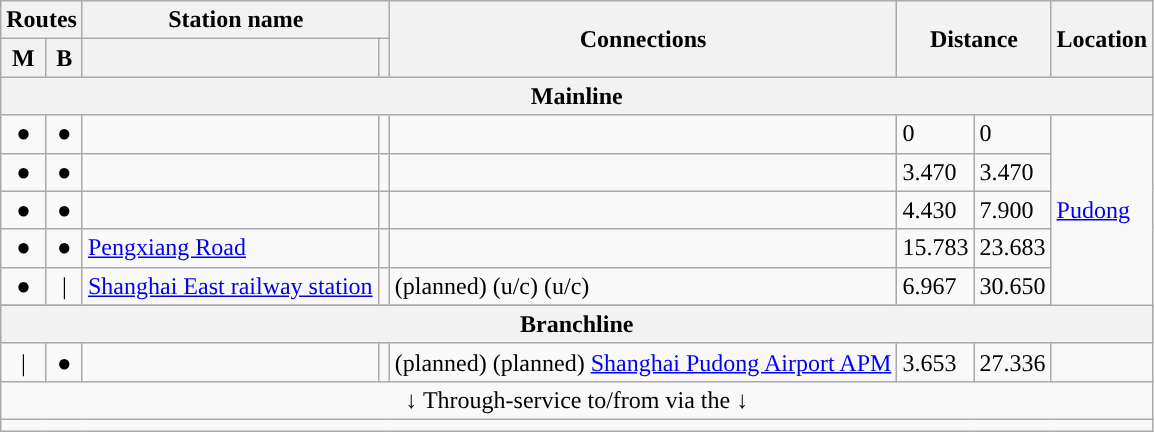<table class="wikitable">
<tr>
<th rowspan="1" colspan="2">Routes</th>
<th colspan="2">Station name</th>
<th rowspan="2">Connections</th>
<th colspan="2" rowspan="2">Distance<br></th>
<th rowspan="2">Location</th>
</tr>
<tr>
<th rowspan="1">M</th>
<th rowspan="1">B</th>
<th></th>
<th></th>
</tr>
<tr style=background:#>
<th colspan=11 style=background:#>Mainline</th>
</tr>
<tr>
<td align="center">●</td>
<td align="center">●</td>
<td></td>
<td></td>
<td></td>
<td>0</td>
<td>0</td>
<td rowspan = "6"><a href='#'>Pudong</a></td>
</tr>
<tr>
<td align="center">●</td>
<td align="center">●</td>
<td></td>
<td></td>
<td></td>
<td>3.470</td>
<td>3.470</td>
</tr>
<tr>
<td align="center">●</td>
<td align="center">●</td>
<td></td>
<td></td>
<td></td>
<td>4.430</td>
<td>7.900</td>
</tr>
<tr>
<td align="center">●</td>
<td align="center">●</td>
<td><a href='#'>Pengxiang Road</a></td>
<td></td>
<td></td>
<td>15.783</td>
<td>23.683</td>
</tr>
<tr>
<td align="center">●</td>
<td align="center">|</td>
<td><a href='#'>Shanghai East railway station</a></td>
<td></td>
<td> (planned)  (u/c)  (u/c)</td>
<td>6.967</td>
<td>30.650</td>
</tr>
<tr>
</tr>
<tr style=background:#>
<th colspan=11 style=background:#>Branchline</th>
</tr>
<tr>
<td align="center">|</td>
<td align="center">●</td>
<td></td>
<td></td>
<td>  (planned)  (planned) <a href='#'>Shanghai Pudong Airport APM</a> </td>
<td>3.653</td>
<td>27.336</td>
<td></td>
</tr>
<tr>
<td colspan="8" align="center">↓ Through-service to/from  via the  ↓</td>
</tr>
<tr style="background:#">
<td colspan = "8"></td>
</tr>
</table>
